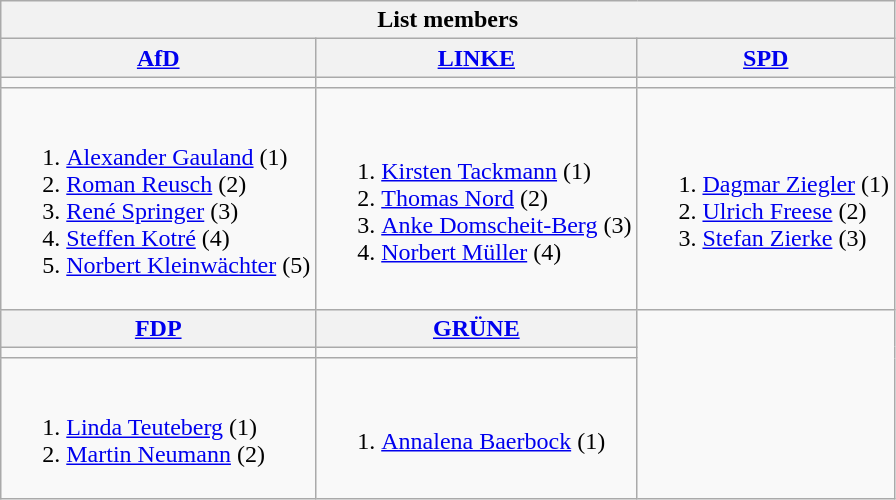<table class=wikitable>
<tr>
<th colspan=3>List members</th>
</tr>
<tr>
<th><a href='#'>AfD</a></th>
<th><a href='#'>LINKE</a></th>
<th><a href='#'>SPD</a></th>
</tr>
<tr>
<td bgcolor=></td>
<td bgcolor=></td>
<td bgcolor=></td>
</tr>
<tr>
<td><br><ol><li><a href='#'>Alexander Gauland</a> (1)</li><li><a href='#'>Roman Reusch</a> (2)</li><li><a href='#'>René Springer</a> (3)</li><li><a href='#'>Steffen Kotré</a> (4)</li><li><a href='#'>Norbert Kleinwächter</a> (5)</li></ol></td>
<td><br><ol><li><a href='#'>Kirsten Tackmann</a> (1)</li><li><a href='#'>Thomas Nord</a> (2)</li><li><a href='#'>Anke Domscheit-Berg</a> (3)</li><li><a href='#'>Norbert Müller</a> (4)</li></ol></td>
<td><br><ol><li><a href='#'>Dagmar Ziegler</a> (1)</li><li><a href='#'>Ulrich Freese</a> (2)</li><li><a href='#'>Stefan Zierke</a> (3)</li></ol></td>
</tr>
<tr>
<th><a href='#'>FDP</a></th>
<th><a href='#'>GRÜNE</a></th>
</tr>
<tr>
<td bgcolor=></td>
<td bgcolor=></td>
</tr>
<tr>
<td><br><ol><li><a href='#'>Linda Teuteberg</a> (1)</li><li><a href='#'>Martin Neumann</a> (2)</li></ol></td>
<td><br><ol><li><a href='#'>Annalena Baerbock</a> (1)</li></ol></td>
</tr>
</table>
